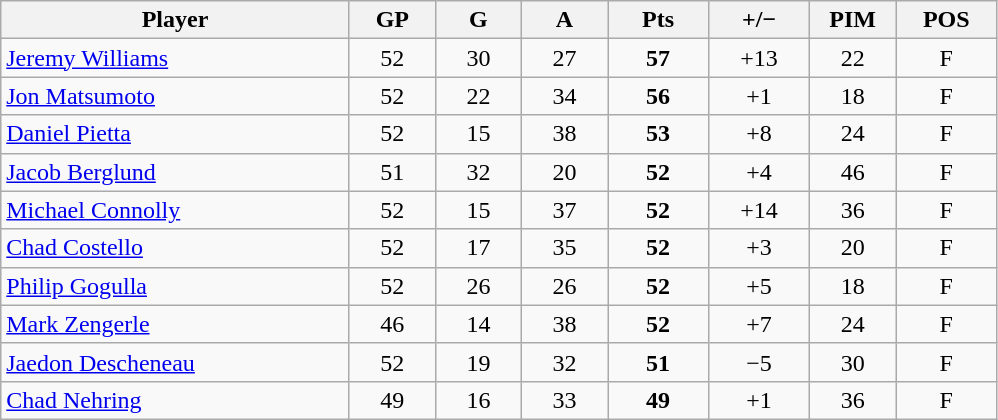<table class="wikitable sortable" style="text-align:center;">
<tr>
<th style="width:225px;">Player</th>
<th style="width:50px;">GP</th>
<th style="width:50px;">G</th>
<th style="width:50px;">A</th>
<th style="width:60px;">Pts</th>
<th style="width:60px;">+/−</th>
<th style="width:50px;">PIM</th>
<th style="width:60px;">POS</th>
</tr>
<tr>
<td style="text-align:left;"><a href='#'>Jeremy Williams</a></td>
<td>52</td>
<td>30</td>
<td>27</td>
<td><strong>57</strong></td>
<td>+13</td>
<td>22</td>
<td>F</td>
</tr>
<tr>
<td style="text-align:left;"><a href='#'>Jon Matsumoto</a></td>
<td>52</td>
<td>22</td>
<td>34</td>
<td><strong>56</strong></td>
<td>+1</td>
<td>18</td>
<td>F</td>
</tr>
<tr>
<td style="text-align:left;"><a href='#'>Daniel Pietta</a></td>
<td>52</td>
<td>15</td>
<td>38</td>
<td><strong>53</strong></td>
<td>+8</td>
<td>24</td>
<td>F</td>
</tr>
<tr>
<td style="text-align:left;"><a href='#'>Jacob Berglund</a></td>
<td>51</td>
<td>32</td>
<td>20</td>
<td><strong>52</strong></td>
<td>+4</td>
<td>46</td>
<td>F</td>
</tr>
<tr>
<td style="text-align:left;"><a href='#'>Michael Connolly</a></td>
<td>52</td>
<td>15</td>
<td>37</td>
<td><strong>52</strong></td>
<td>+14</td>
<td>36</td>
<td>F</td>
</tr>
<tr>
<td style="text-align:left;"><a href='#'>Chad Costello</a></td>
<td>52</td>
<td>17</td>
<td>35</td>
<td><strong>52</strong></td>
<td>+3</td>
<td>20</td>
<td>F</td>
</tr>
<tr>
<td style="text-align:left;"><a href='#'>Philip Gogulla</a></td>
<td>52</td>
<td>26</td>
<td>26</td>
<td><strong>52</strong></td>
<td>+5</td>
<td>18</td>
<td>F</td>
</tr>
<tr>
<td style="text-align:left;"><a href='#'>Mark Zengerle</a></td>
<td>46</td>
<td>14</td>
<td>38</td>
<td><strong>52</strong></td>
<td>+7</td>
<td>24</td>
<td>F</td>
</tr>
<tr>
<td style="text-align:left;"><a href='#'>Jaedon Descheneau</a></td>
<td>52</td>
<td>19</td>
<td>32</td>
<td><strong>51</strong></td>
<td>−5</td>
<td>30</td>
<td>F</td>
</tr>
<tr>
<td style="text-align:left;"><a href='#'>Chad Nehring</a></td>
<td>49</td>
<td>16</td>
<td>33</td>
<td><strong>49</strong></td>
<td>+1</td>
<td>36</td>
<td>F</td>
</tr>
</table>
